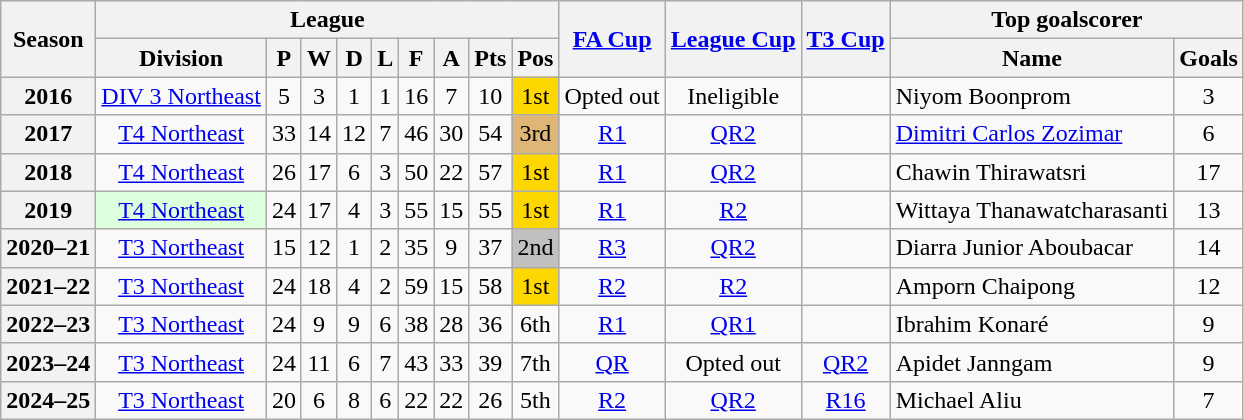<table class="wikitable" style="text-align: center">
<tr>
<th rowspan=2>Season</th>
<th colspan=9>League</th>
<th rowspan=2><a href='#'>FA Cup</a></th>
<th rowspan=2><a href='#'>League Cup</a></th>
<th rowspan=2><a href='#'>T3 Cup</a></th>
<th colspan=2>Top goalscorer</th>
</tr>
<tr>
<th>Division</th>
<th>P</th>
<th>W</th>
<th>D</th>
<th>L</th>
<th>F</th>
<th>A</th>
<th>Pts</th>
<th>Pos</th>
<th>Name</th>
<th>Goals</th>
</tr>
<tr>
<th>2016</th>
<td><a href='#'>DIV 3 Northeast</a></td>
<td>5</td>
<td>3</td>
<td>1</td>
<td>1</td>
<td>16</td>
<td>7</td>
<td>10</td>
<td bgcolor=gold>1st</td>
<td>Opted out</td>
<td>Ineligible</td>
<td></td>
<td align="left"> Niyom Boonprom</td>
<td>3</td>
</tr>
<tr>
<th>2017</th>
<td><a href='#'>T4 Northeast</a></td>
<td>33</td>
<td>14</td>
<td>12</td>
<td>7</td>
<td>46</td>
<td>30</td>
<td>54</td>
<td bgcolor=#deb678>3rd</td>
<td><a href='#'>R1</a></td>
<td><a href='#'>QR2</a></td>
<td></td>
<td align="left"> <a href='#'>Dimitri Carlos Zozimar</a></td>
<td>6</td>
</tr>
<tr>
<th>2018</th>
<td><a href='#'>T4 Northeast</a></td>
<td>26</td>
<td>17</td>
<td>6</td>
<td>3</td>
<td>50</td>
<td>22</td>
<td>57</td>
<td bgcolor=gold>1st</td>
<td><a href='#'>R1</a></td>
<td><a href='#'>QR2</a></td>
<td></td>
<td align="left"> Chawin Thirawatsri</td>
<td>17</td>
</tr>
<tr>
<th>2019</th>
<td bgcolor="#DDFFDD"><a href='#'>T4 Northeast</a></td>
<td>24</td>
<td>17</td>
<td>4</td>
<td>3</td>
<td>55</td>
<td>15</td>
<td>55</td>
<td bgcolor=gold>1st</td>
<td><a href='#'>R1</a></td>
<td><a href='#'>R2</a></td>
<td></td>
<td align="left"> Wittaya Thanawatcharasanti</td>
<td>13</td>
</tr>
<tr>
<th>2020–21</th>
<td><a href='#'>T3 Northeast</a></td>
<td>15</td>
<td>12</td>
<td>1</td>
<td>2</td>
<td>35</td>
<td>9</td>
<td>37</td>
<td bgcolor=silver>2nd</td>
<td><a href='#'>R3</a></td>
<td><a href='#'>QR2</a></td>
<td></td>
<td align="left"> Diarra Junior Aboubacar</td>
<td>14</td>
</tr>
<tr>
<th>2021–22</th>
<td><a href='#'>T3 Northeast</a></td>
<td>24</td>
<td>18</td>
<td>4</td>
<td>2</td>
<td>59</td>
<td>15</td>
<td>58</td>
<td bgcolor=gold>1st</td>
<td><a href='#'>R2</a></td>
<td><a href='#'>R2</a></td>
<td></td>
<td align="left"> Amporn Chaipong</td>
<td>12</td>
</tr>
<tr>
<th>2022–23</th>
<td><a href='#'>T3 Northeast</a></td>
<td>24</td>
<td>9</td>
<td>9</td>
<td>6</td>
<td>38</td>
<td>28</td>
<td>36</td>
<td>6th</td>
<td><a href='#'>R1</a></td>
<td><a href='#'>QR1</a></td>
<td></td>
<td align="left"> Ibrahim Konaré</td>
<td>9</td>
</tr>
<tr>
<th>2023–24</th>
<td><a href='#'>T3 Northeast</a></td>
<td>24</td>
<td>11</td>
<td>6</td>
<td>7</td>
<td>43</td>
<td>33</td>
<td>39</td>
<td>7th</td>
<td><a href='#'>QR</a></td>
<td>Opted out</td>
<td><a href='#'>QR2</a></td>
<td align="left"> Apidet Janngam</td>
<td>9</td>
</tr>
<tr>
<th>2024–25</th>
<td><a href='#'>T3 Northeast</a></td>
<td>20</td>
<td>6</td>
<td>8</td>
<td>6</td>
<td>22</td>
<td>22</td>
<td>26</td>
<td>5th</td>
<td><a href='#'>R2</a></td>
<td><a href='#'>QR2</a></td>
<td><a href='#'>R16</a></td>
<td align="left"> Michael Aliu</td>
<td>7</td>
</tr>
</table>
